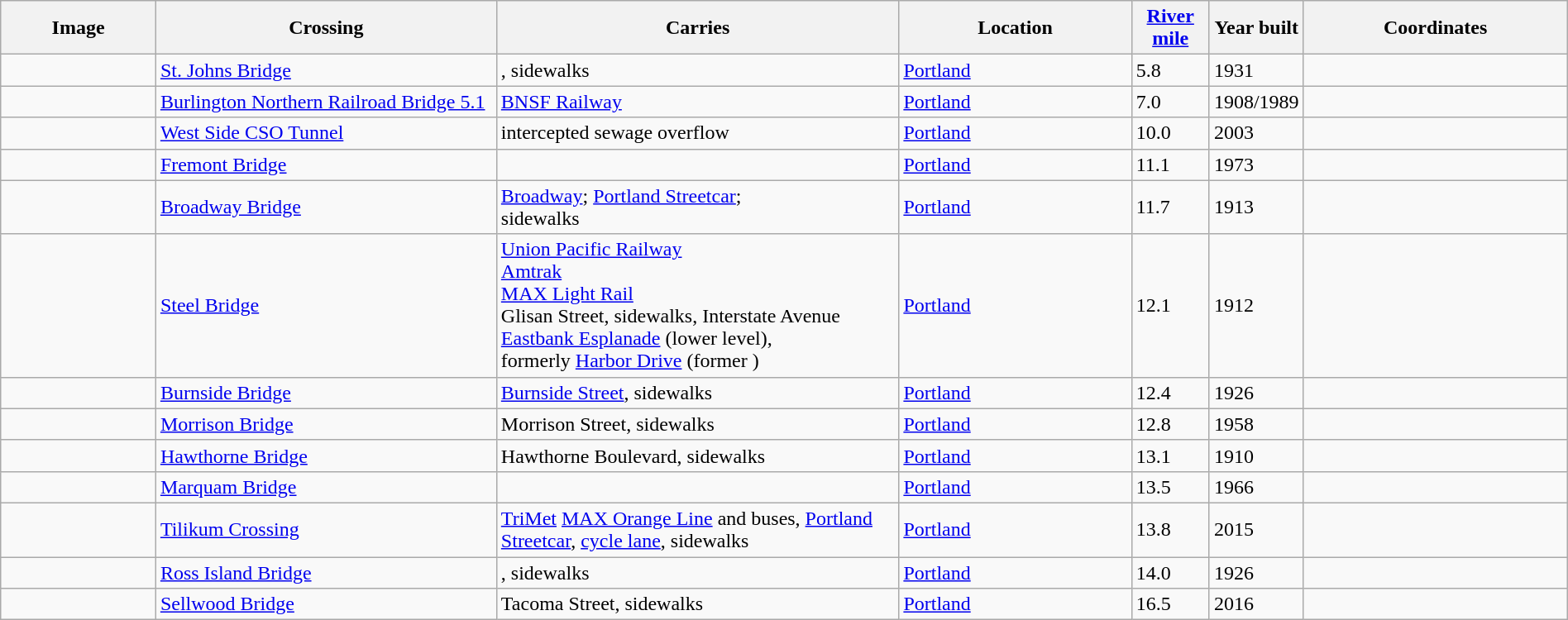<table class=wikitable style="width: 100%;">
<tr>
<th style="width: 10%;">Image</th>
<th style="width: 22%;">Crossing</th>
<th style="width: 26%;">Carries</th>
<th style="width: 15%;">Location</th>
<th style="width: 5%;"><a href='#'>River mile</a></th>
<th style="width: 5%;">Year built</th>
<th style="width: 17%;">Coordinates</th>
</tr>
<tr class="vcard vevent">
<td></td>
<td class="fn org summary"><a href='#'>St. Johns Bridge</a></td>
<td class="note">, sidewalks</td>
<td class="adr"><span><a href='#'>Portland</a></span></td>
<td>5.8</td>
<td class="dtstart">1931</td>
<td></td>
</tr>
<tr class="vcard vevent">
<td></td>
<td class="fn org summary"><a href='#'>Burlington Northern Railroad Bridge 5.1</a></td>
<td class="note"><a href='#'>BNSF Railway</a></td>
<td class="adr"><span><a href='#'>Portland</a></span></td>
<td>7.0</td>
<td class="dtstart">1908/1989</td>
<td></td>
</tr>
<tr class="vcard vevent">
<td></td>
<td class="fn org summary"><a href='#'>West Side CSO Tunnel</a></td>
<td class="note">intercepted sewage overflow</td>
<td class="adr"><span><a href='#'>Portland</a></span></td>
<td>10.0</td>
<td class="dtstart">2003</td>
<td></td>
</tr>
<tr class="vcard vevent">
<td></td>
<td class="fn org summary"><a href='#'>Fremont Bridge</a></td>
<td class="note"></td>
<td class="adr"><span><a href='#'>Portland</a></span></td>
<td>11.1</td>
<td class="dtstart">1973</td>
<td></td>
</tr>
<tr class="vcard vevent">
<td></td>
<td class="fn org summary"><a href='#'>Broadway Bridge</a></td>
<td class="note"><a href='#'>Broadway</a>; <a href='#'>Portland Streetcar</a>;<br> sidewalks</td>
<td class="adr"><span><a href='#'>Portland</a></span></td>
<td>11.7</td>
<td class="dtstart">1913</td>
<td></td>
</tr>
<tr class="vcard vevent">
<td></td>
<td class="fn org summary"><a href='#'>Steel Bridge</a></td>
<td class="note"><a href='#'>Union Pacific Railway</a><br><a href='#'>Amtrak</a><br><a href='#'>MAX Light Rail</a><br>Glisan Street, sidewalks, Interstate Avenue<br><a href='#'>Eastbank Esplanade</a> (lower level),<br> formerly <a href='#'>Harbor Drive</a> (former )</td>
<td class="adr"><span><a href='#'>Portland</a></span></td>
<td>12.1</td>
<td class="dtstart">1912</td>
<td></td>
</tr>
<tr class="vcard vevent">
<td></td>
<td class="fn org summary"><a href='#'>Burnside Bridge</a></td>
<td class="note"><a href='#'>Burnside Street</a>, sidewalks</td>
<td class="adr"><span><a href='#'>Portland</a></span></td>
<td>12.4</td>
<td class="dtstart">1926</td>
<td></td>
</tr>
<tr class="vcard vevent">
<td></td>
<td class="fn org summary"><a href='#'>Morrison Bridge</a></td>
<td class="note">Morrison Street, sidewalks</td>
<td class="adr"><span><a href='#'>Portland</a></span></td>
<td>12.8</td>
<td class="dtstart">1958</td>
<td></td>
</tr>
<tr class="vcard vevent">
<td></td>
<td class="fn org summary"><a href='#'>Hawthorne Bridge</a></td>
<td class="note">Hawthorne Boulevard, sidewalks</td>
<td class="adr"><span><a href='#'>Portland</a></span></td>
<td>13.1</td>
<td class="dtstart">1910</td>
<td></td>
</tr>
<tr class="vcard vevent">
<td></td>
<td class="fn org summary"><a href='#'>Marquam Bridge</a></td>
<td class="note"></td>
<td class="adr"><span><a href='#'>Portland</a></span></td>
<td>13.5</td>
<td class="dtstart">1966</td>
<td></td>
</tr>
<tr class="vcard vevent">
<td></td>
<td class="fn org summary"><a href='#'>Tilikum Crossing</a></td>
<td class="note"><a href='#'>TriMet</a> <a href='#'>MAX Orange Line</a> and buses, <a href='#'>Portland Streetcar</a>, <a href='#'>cycle lane</a>, sidewalks</td>
<td class="adr"><span><a href='#'>Portland</a></span></td>
<td>13.8</td>
<td class="dtstart">2015</td>
<td></td>
</tr>
<tr class="vcard vevent">
<td></td>
<td class="fn org summary"><a href='#'>Ross Island Bridge</a></td>
<td class="note">, sidewalks</td>
<td class="adr"><span><a href='#'>Portland</a></span></td>
<td>14.0</td>
<td class="dtstart">1926</td>
<td></td>
</tr>
<tr class="vcard vevent">
<td></td>
<td class="fn org summary"><a href='#'>Sellwood Bridge</a></td>
<td class="note">Tacoma Street, sidewalks</td>
<td class="adr"><span><a href='#'>Portland</a></span></td>
<td>16.5</td>
<td class="dtstart">2016</td>
<td></td>
</tr>
</table>
